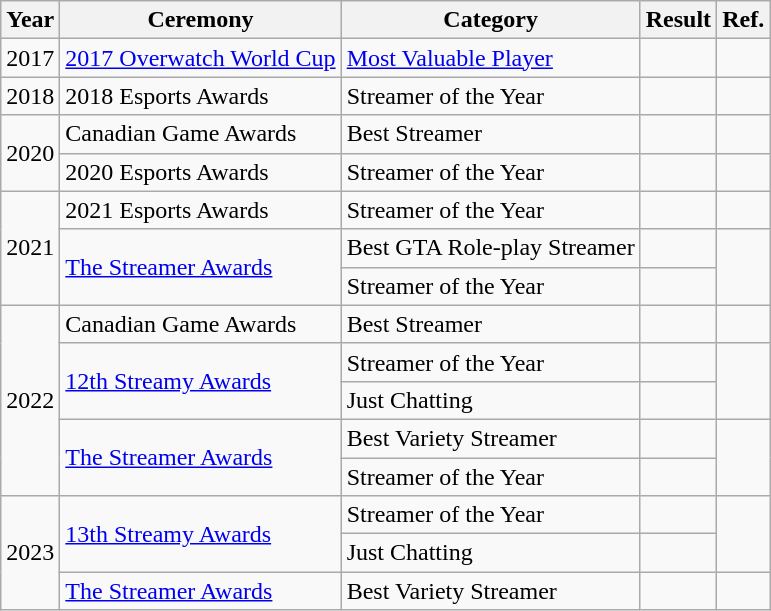<table class="wikitable sortable">
<tr>
<th>Year</th>
<th>Ceremony</th>
<th>Category</th>
<th>Result</th>
<th>Ref.</th>
</tr>
<tr>
<td>2017</td>
<td><a href='#'>2017 Overwatch World Cup</a></td>
<td><a href='#'>Most Valuable Player</a></td>
<td></td>
<td></td>
</tr>
<tr>
<td>2018</td>
<td>2018 Esports Awards</td>
<td>Streamer of the Year</td>
<td></td>
<td></td>
</tr>
<tr>
<td rowspan="2">2020</td>
<td>Canadian Game Awards</td>
<td>Best Streamer</td>
<td></td>
<td></td>
</tr>
<tr>
<td>2020 Esports Awards</td>
<td>Streamer of the Year</td>
<td></td>
<td></td>
</tr>
<tr>
<td rowspan="3">2021</td>
<td>2021 Esports Awards</td>
<td>Streamer of the Year</td>
<td></td>
<td></td>
</tr>
<tr>
<td rowspan="2"><a href='#'>The Streamer Awards</a></td>
<td>Best GTA Role-play Streamer</td>
<td></td>
<td rowspan="2"></td>
</tr>
<tr>
<td>Streamer of the Year</td>
<td></td>
</tr>
<tr>
<td rowspan="5">2022</td>
<td>Canadian Game Awards</td>
<td>Best Streamer</td>
<td></td>
<td></td>
</tr>
<tr>
<td rowspan="2"><a href='#'>12th Streamy Awards</a></td>
<td>Streamer of the Year</td>
<td></td>
<td rowspan="2"></td>
</tr>
<tr>
<td>Just Chatting</td>
<td></td>
</tr>
<tr>
<td rowspan="2"><a href='#'>The Streamer Awards</a></td>
<td>Best Variety Streamer</td>
<td></td>
<td rowspan="2"></td>
</tr>
<tr>
<td>Streamer of the Year</td>
<td></td>
</tr>
<tr>
<td rowspan="3">2023</td>
<td rowspan="2"><a href='#'>13th Streamy Awards</a></td>
<td>Streamer of the Year</td>
<td></td>
<td rowspan="2"></td>
</tr>
<tr>
<td>Just Chatting</td>
<td></td>
</tr>
<tr>
<td rowspan="1"><a href='#'>The Streamer Awards</a></td>
<td>Best Variety Streamer</td>
<td></td>
<td></td>
</tr>
</table>
